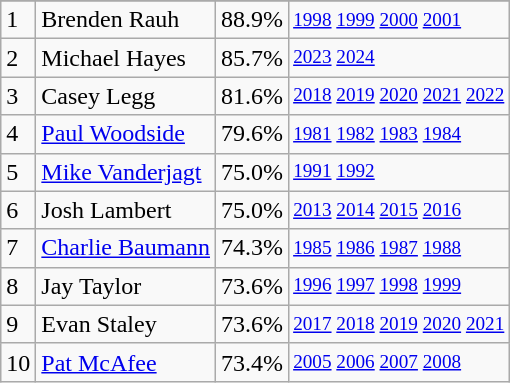<table class="wikitable">
<tr>
</tr>
<tr>
<td>1</td>
<td>Brenden Rauh</td>
<td><abbr>88.9%</abbr></td>
<td style="font-size:80%;"><a href='#'>1998</a> <a href='#'>1999</a> <a href='#'>2000</a> <a href='#'>2001</a></td>
</tr>
<tr>
<td>2</td>
<td>Michael Hayes</td>
<td><abbr>85.7%</abbr></td>
<td style="font-size:80%;"><a href='#'>2023</a> <a href='#'>2024</a></td>
</tr>
<tr>
<td>3</td>
<td>Casey Legg</td>
<td><abbr>81.6%</abbr></td>
<td style="font-size:80%;"><a href='#'>2018</a> <a href='#'>2019</a> <a href='#'>2020</a> <a href='#'>2021</a> <a href='#'>2022</a></td>
</tr>
<tr>
<td>4</td>
<td><a href='#'>Paul Woodside</a></td>
<td><abbr>79.6%</abbr></td>
<td style="font-size:80%;"><a href='#'>1981</a> <a href='#'>1982</a> <a href='#'>1983</a> <a href='#'>1984</a></td>
</tr>
<tr>
<td>5</td>
<td><a href='#'>Mike Vanderjagt</a></td>
<td><abbr>75.0%</abbr></td>
<td style="font-size:80%;"><a href='#'>1991</a> <a href='#'>1992</a></td>
</tr>
<tr>
<td>6</td>
<td>Josh Lambert</td>
<td><abbr>75.0%</abbr></td>
<td style="font-size:80%;"><a href='#'>2013</a> <a href='#'>2014</a> <a href='#'>2015</a> <a href='#'>2016</a></td>
</tr>
<tr>
<td>7</td>
<td><a href='#'>Charlie Baumann</a></td>
<td><abbr>74.3%</abbr></td>
<td style="font-size:80%;"><a href='#'>1985</a> <a href='#'>1986</a> <a href='#'>1987</a> <a href='#'>1988</a></td>
</tr>
<tr>
<td>8</td>
<td>Jay Taylor</td>
<td><abbr>73.6%</abbr></td>
<td style="font-size:80%;"><a href='#'>1996</a> <a href='#'>1997</a> <a href='#'>1998</a> <a href='#'>1999</a></td>
</tr>
<tr>
<td>9</td>
<td>Evan Staley</td>
<td><abbr>73.6%</abbr></td>
<td style="font-size:80%;"><a href='#'>2017</a> <a href='#'>2018</a> <a href='#'>2019</a> <a href='#'>2020</a> <a href='#'>2021</a></td>
</tr>
<tr>
<td>10</td>
<td><a href='#'>Pat McAfee</a></td>
<td><abbr>73.4%</abbr></td>
<td style="font-size:80%;"><a href='#'>2005</a> <a href='#'>2006</a> <a href='#'>2007</a> <a href='#'>2008</a><br></td>
</tr>
</table>
